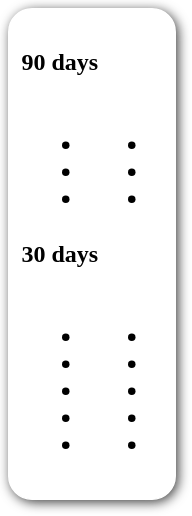<table style="border-radius:1em; box-shadow:0.1em 0.1em 0.5em rgba(0,0,0,0.75); background:white; border:1px solid white; padding:5px;">
<tr style="vertical-align:top;">
<td><br><strong>90 days</strong><table>
<tr>
<td><br><ul><li></li><li></li><li></li></ul></td>
<td valign="top"><br><ul><li></li><li></li><li></li></ul></td>
<td></td>
</tr>
</table>
<strong>30 days</strong><table>
<tr>
<td><br><ul><li></li><li></li><li></li><li></li><li></li></ul></td>
<td valign="top"><br><ul><li></li><li></li><li></li><li></li><li></li></ul></td>
<td></td>
</tr>
</table>
</td>
</tr>
</table>
